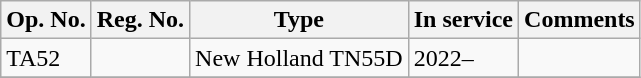<table class="wikitable">
<tr>
<th>Op. No.</th>
<th>Reg. No.</th>
<th>Type</th>
<th>In service</th>
<th>Comments</th>
</tr>
<tr>
<td>TA52</td>
<td></td>
<td>New Holland TN55D</td>
<td>2022–</td>
<td></td>
</tr>
<tr>
</tr>
</table>
